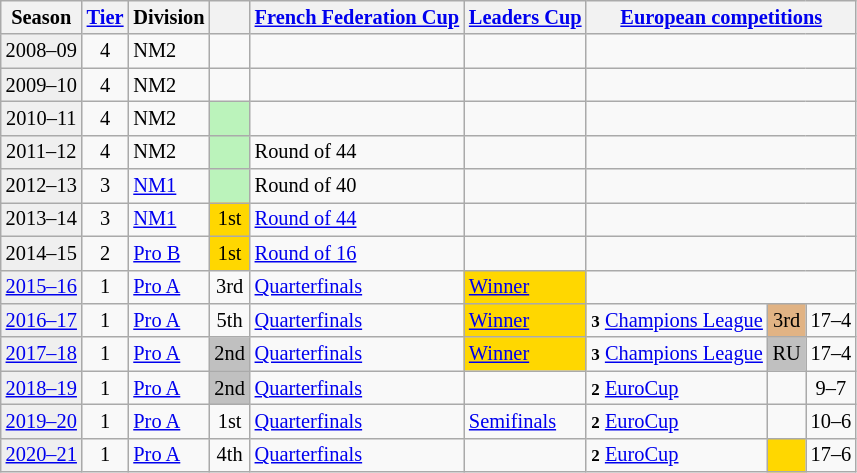<table class="wikitable" style="font-size:85%; text-align:center">
<tr>
<th>Season</th>
<th><a href='#'>Tier</a></th>
<th>Division</th>
<th></th>
<th><a href='#'>French Federation Cup</a></th>
<th><a href='#'>Leaders Cup</a></th>
<th colspan=3><a href='#'>European competitions</a></th>
</tr>
<tr>
<td bgcolor=#efefef>2008–09</td>
<td>4</td>
<td align=left>NM2</td>
<td></td>
<td></td>
<td></td>
<td colspan=3></td>
</tr>
<tr>
<td bgcolor=#efefef>2009–10</td>
<td>4</td>
<td align=left>NM2</td>
<td></td>
<td></td>
<td></td>
<td colspan=3></td>
</tr>
<tr>
<td bgcolor=#efefef>2010–11</td>
<td>4</td>
<td align=left>NM2</td>
<td bgcolor=#BBF3BB></td>
<td></td>
<td></td>
<td colspan=3></td>
</tr>
<tr>
<td bgcolor=#efefef>2011–12</td>
<td>4</td>
<td align=left>NM2</td>
<td bgcolor=#BBF3BB></td>
<td align=left>Round of 44</td>
<td></td>
<td colspan=3></td>
</tr>
<tr>
<td bgcolor=#efefef>2012–13</td>
<td>3</td>
<td align=left><a href='#'>NM1</a></td>
<td bgcolor=#BBF3BB></td>
<td align=left>Round of 40</td>
<td></td>
<td colspan=3></td>
</tr>
<tr>
<td bgcolor=#efefef>2013–14</td>
<td>3</td>
<td align=left><a href='#'>NM1</a></td>
<td bgcolor=gold>1st</td>
<td align=left><a href='#'>Round of 44</a></td>
<td></td>
<td colspan=3></td>
</tr>
<tr>
<td bgcolor=#efefef>2014–15</td>
<td>2</td>
<td align=left><a href='#'>Pro B</a></td>
<td bgcolor=gold>1st</td>
<td align=left><a href='#'>Round of 16</a></td>
<td></td>
<td colspan=3></td>
</tr>
<tr>
<td bgcolor=#efefef><a href='#'>2015–16</a></td>
<td>1</td>
<td align=left><a href='#'>Pro A</a></td>
<td>3rd</td>
<td align=left><a href='#'>Quarterfinals</a></td>
<td align=left bgcolor=gold><a href='#'>Winner</a></td>
<td colspan=3></td>
</tr>
<tr>
<td bgcolor=#efefef><a href='#'>2016–17</a></td>
<td>1</td>
<td align=left><a href='#'>Pro A</a></td>
<td>5th</td>
<td align=left><a href='#'>Quarterfinals</a></td>
<td align=left bgcolor=gold><a href='#'>Winner</a></td>
<td align=left><small><strong>3</strong></small> <a href='#'>Champions League</a></td>
<td bgcolor=#e1b384 align=center>3rd</td>
<td align=center>17–4</td>
</tr>
<tr>
<td bgcolor=#efefef><a href='#'>2017–18</a></td>
<td>1</td>
<td align=left><a href='#'>Pro A</a></td>
<td bgcolor=silver>2nd</td>
<td align=left><a href='#'>Quarterfinals</a></td>
<td align=left bgcolor=gold><a href='#'>Winner</a></td>
<td align=left><small><strong>3</strong></small> <a href='#'>Champions League</a></td>
<td bgcolor=silver align=center>RU</td>
<td align=center>17–4</td>
</tr>
<tr>
<td bgcolor=#efefef><a href='#'>2018–19</a></td>
<td>1</td>
<td align=left><a href='#'>Pro A</a></td>
<td bgcolor=silver>2nd</td>
<td align=left><a href='#'>Quarterfinals</a></td>
<td></td>
<td align=left><small><strong>2</strong></small> <a href='#'>EuroCup</a></td>
<td align=center></td>
<td align=center>9–7</td>
</tr>
<tr>
<td bgcolor=#efefef><a href='#'>2019–20</a></td>
<td>1</td>
<td align=left><a href='#'>Pro A</a></td>
<td>1st</td>
<td align=left><a href='#'>Quarterfinals</a></td>
<td align=left><a href='#'>Semifinals</a></td>
<td align=left><small><strong>2</strong></small> <a href='#'>EuroCup</a></td>
<td align=center></td>
<td align=center>10–6</td>
</tr>
<tr>
<td bgcolor=#efefef><a href='#'>2020–21</a></td>
<td>1</td>
<td align=left><a href='#'>Pro A</a></td>
<td>4th</td>
<td align=left><a href='#'>Quarterfinals</a></td>
<td></td>
<td align=left><small><strong>2</strong></small> <a href='#'>EuroCup</a></td>
<td align=center bgcolor=gold></td>
<td align=center>17–6</td>
</tr>
</table>
